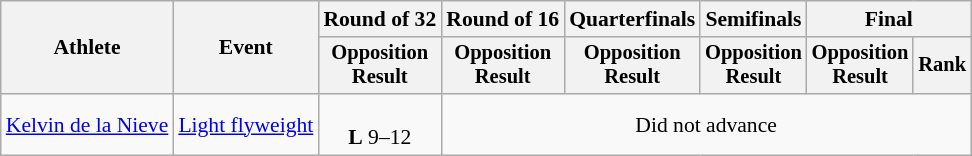<table class="wikitable" style="font-size:90%">
<tr>
<th rowspan="2">Athlete</th>
<th rowspan="2">Event</th>
<th>Round of 32</th>
<th>Round of 16</th>
<th>Quarterfinals</th>
<th>Semifinals</th>
<th colspan=2>Final</th>
</tr>
<tr style="font-size:95%">
<th>Opposition<br>Result</th>
<th>Opposition<br>Result</th>
<th>Opposition<br>Result</th>
<th>Opposition<br>Result</th>
<th>Opposition<br>Result</th>
<th>Rank</th>
</tr>
<tr align=center>
<td align=left><a href='#'>Kelvin de la Nieve</a></td>
<td align=left><a href='#'>Light flyweight</a></td>
<td><br><strong>L</strong> 9–12</td>
<td colspan=5>Did not advance</td>
</tr>
</table>
